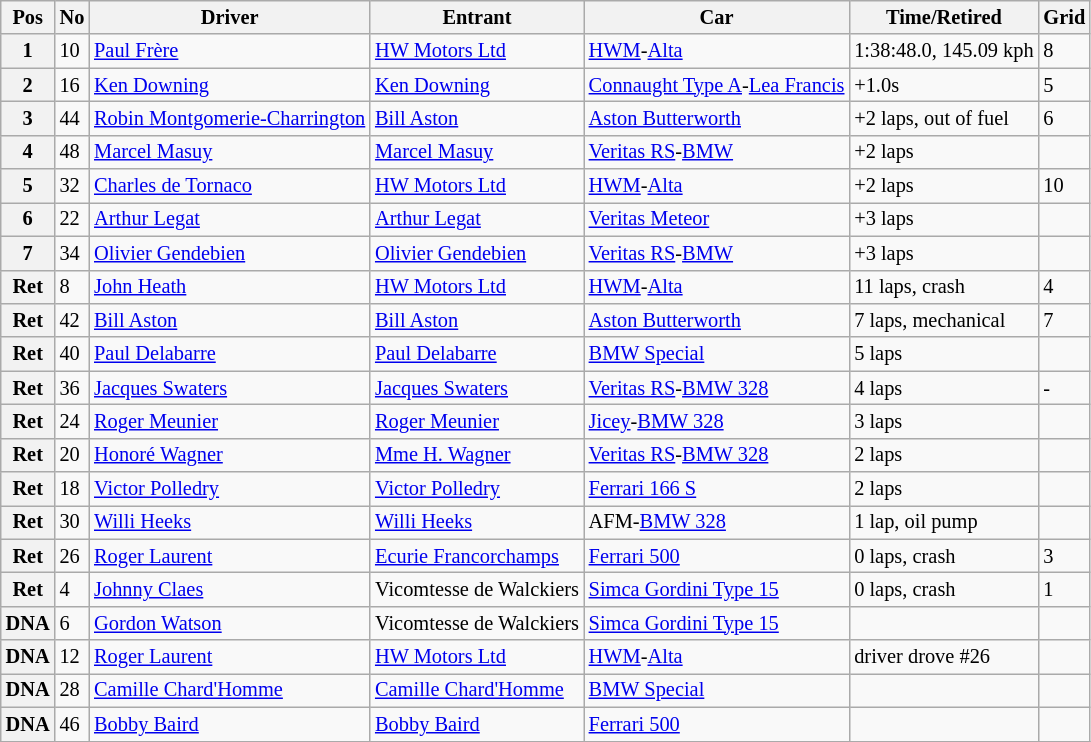<table class="wikitable" style="font-size: 85%;">
<tr>
<th>Pos</th>
<th>No</th>
<th>Driver</th>
<th>Entrant</th>
<th>Car</th>
<th>Time/Retired</th>
<th>Grid</th>
</tr>
<tr>
<th>1</th>
<td>10</td>
<td> <a href='#'>Paul Frère</a></td>
<td><a href='#'>HW Motors Ltd</a></td>
<td><a href='#'>HWM</a>-<a href='#'>Alta</a></td>
<td>1:38:48.0, 145.09 kph</td>
<td>8</td>
</tr>
<tr>
<th>2</th>
<td>16</td>
<td> <a href='#'>Ken Downing</a></td>
<td><a href='#'>Ken Downing</a></td>
<td><a href='#'>Connaught Type A</a>-<a href='#'>Lea Francis</a></td>
<td>+1.0s</td>
<td>5</td>
</tr>
<tr>
<th>3</th>
<td>44</td>
<td> <a href='#'>Robin Montgomerie-Charrington</a></td>
<td><a href='#'>Bill Aston</a></td>
<td><a href='#'>Aston Butterworth</a></td>
<td>+2 laps, out of fuel</td>
<td>6</td>
</tr>
<tr>
<th>4</th>
<td>48</td>
<td> <a href='#'>Marcel Masuy</a></td>
<td><a href='#'>Marcel Masuy</a></td>
<td><a href='#'>Veritas RS</a>-<a href='#'>BMW</a></td>
<td>+2 laps</td>
<td></td>
</tr>
<tr>
<th>5</th>
<td>32</td>
<td> <a href='#'>Charles de Tornaco</a></td>
<td><a href='#'>HW Motors Ltd</a></td>
<td><a href='#'>HWM</a>-<a href='#'>Alta</a></td>
<td>+2 laps</td>
<td>10</td>
</tr>
<tr>
<th>6</th>
<td>22</td>
<td> <a href='#'>Arthur Legat</a></td>
<td><a href='#'>Arthur Legat</a></td>
<td><a href='#'>Veritas Meteor</a></td>
<td>+3 laps</td>
<td></td>
</tr>
<tr>
<th>7</th>
<td>34</td>
<td> <a href='#'>Olivier Gendebien</a></td>
<td><a href='#'>Olivier Gendebien</a></td>
<td><a href='#'>Veritas RS</a>-<a href='#'>BMW</a></td>
<td>+3 laps</td>
<td></td>
</tr>
<tr>
<th>Ret</th>
<td>8</td>
<td> <a href='#'>John Heath</a></td>
<td><a href='#'>HW Motors Ltd</a></td>
<td><a href='#'>HWM</a>-<a href='#'>Alta</a></td>
<td>11 laps, crash</td>
<td>4</td>
</tr>
<tr>
<th>Ret</th>
<td>42</td>
<td> <a href='#'>Bill Aston</a></td>
<td><a href='#'>Bill Aston</a></td>
<td><a href='#'>Aston Butterworth</a></td>
<td>7 laps, mechanical</td>
<td>7</td>
</tr>
<tr>
<th>Ret</th>
<td>40</td>
<td> <a href='#'>Paul Delabarre</a></td>
<td><a href='#'>Paul Delabarre</a></td>
<td><a href='#'>BMW Special</a></td>
<td>5 laps</td>
<td></td>
</tr>
<tr>
<th>Ret</th>
<td>36</td>
<td> <a href='#'>Jacques Swaters</a></td>
<td><a href='#'>Jacques Swaters</a></td>
<td><a href='#'>Veritas RS</a>-<a href='#'>BMW 328</a></td>
<td>4 laps</td>
<td>-</td>
</tr>
<tr>
<th>Ret</th>
<td>24</td>
<td> <a href='#'>Roger Meunier</a></td>
<td><a href='#'>Roger Meunier</a></td>
<td><a href='#'>Jicey</a>-<a href='#'>BMW 328</a></td>
<td>3 laps</td>
<td></td>
</tr>
<tr>
<th>Ret</th>
<td>20</td>
<td> <a href='#'>Honoré Wagner</a></td>
<td><a href='#'>Mme H. Wagner</a></td>
<td><a href='#'>Veritas RS</a>-<a href='#'>BMW 328</a></td>
<td>2 laps</td>
<td></td>
</tr>
<tr>
<th>Ret</th>
<td>18</td>
<td> <a href='#'>Victor Polledry</a></td>
<td><a href='#'>Victor Polledry</a></td>
<td><a href='#'>Ferrari 166 S</a></td>
<td>2 laps</td>
<td></td>
</tr>
<tr>
<th>Ret</th>
<td>30</td>
<td> <a href='#'>Willi Heeks</a></td>
<td><a href='#'>Willi Heeks</a></td>
<td>AFM-<a href='#'>BMW 328</a></td>
<td>1 lap, oil pump</td>
<td></td>
</tr>
<tr>
<th>Ret</th>
<td>26</td>
<td> <a href='#'>Roger Laurent</a></td>
<td><a href='#'>Ecurie Francorchamps</a></td>
<td><a href='#'>Ferrari 500</a></td>
<td>0 laps, crash</td>
<td>3</td>
</tr>
<tr>
<th>Ret</th>
<td>4</td>
<td> <a href='#'>Johnny Claes</a></td>
<td>Vicomtesse de Walckiers</td>
<td><a href='#'>Simca Gordini Type 15</a></td>
<td>0 laps, crash</td>
<td>1</td>
</tr>
<tr>
<th>DNA</th>
<td>6</td>
<td> <a href='#'>Gordon Watson</a></td>
<td>Vicomtesse de Walckiers</td>
<td><a href='#'>Simca Gordini Type 15</a></td>
<td></td>
<td></td>
</tr>
<tr>
<th>DNA</th>
<td>12</td>
<td> <a href='#'>Roger Laurent</a></td>
<td><a href='#'>HW Motors Ltd</a></td>
<td><a href='#'>HWM</a>-<a href='#'>Alta</a></td>
<td>driver drove #26</td>
<td></td>
</tr>
<tr>
<th>DNA</th>
<td>28</td>
<td> <a href='#'>Camille Chard'Homme</a></td>
<td><a href='#'>Camille Chard'Homme</a></td>
<td><a href='#'>BMW Special</a></td>
<td></td>
<td></td>
</tr>
<tr>
<th>DNA</th>
<td>46</td>
<td> <a href='#'>Bobby Baird</a></td>
<td><a href='#'>Bobby Baird</a></td>
<td><a href='#'>Ferrari 500</a></td>
<td></td>
<td></td>
</tr>
<tr>
</tr>
</table>
